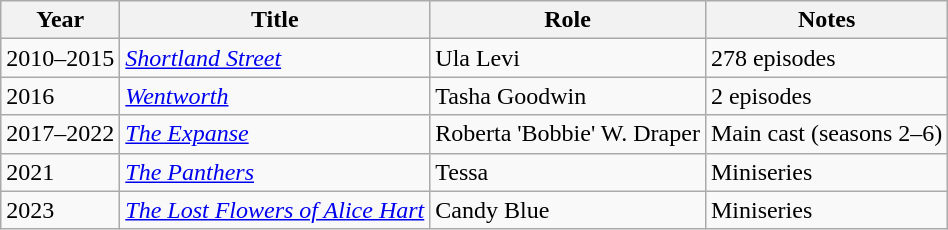<table class="wikitable sortable">
<tr>
<th>Year</th>
<th>Title</th>
<th>Role</th>
<th class="unsortable">Notes</th>
</tr>
<tr>
<td>2010–2015</td>
<td><em><a href='#'>Shortland Street</a></em></td>
<td>Ula Levi</td>
<td>278 episodes</td>
</tr>
<tr>
<td>2016</td>
<td><em><a href='#'>Wentworth</a></em></td>
<td>Tasha Goodwin</td>
<td>2 episodes</td>
</tr>
<tr>
<td>2017–2022</td>
<td><em><a href='#'>The Expanse</a></em></td>
<td>Roberta 'Bobbie' W. Draper</td>
<td>Main cast (seasons 2–6)</td>
</tr>
<tr>
<td>2021</td>
<td><em><a href='#'>The Panthers</a></em></td>
<td>Tessa</td>
<td>Miniseries</td>
</tr>
<tr>
<td>2023</td>
<td><em><a href='#'>The Lost Flowers of Alice Hart</a></em></td>
<td>Candy Blue</td>
<td>Miniseries</td>
</tr>
</table>
